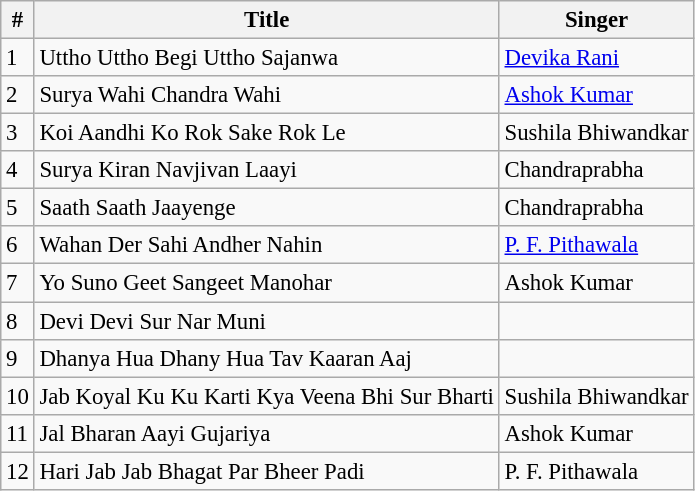<table class="wikitable" style="font-size:95%;">
<tr>
<th>#</th>
<th>Title</th>
<th>Singer</th>
</tr>
<tr>
<td>1</td>
<td>Uttho Uttho Begi Uttho Sajanwa</td>
<td><a href='#'>Devika Rani</a></td>
</tr>
<tr>
<td>2</td>
<td>Surya Wahi Chandra Wahi</td>
<td><a href='#'>Ashok Kumar</a></td>
</tr>
<tr>
<td>3</td>
<td>Koi Aandhi Ko Rok Sake Rok Le</td>
<td>Sushila Bhiwandkar</td>
</tr>
<tr>
<td>4</td>
<td>Surya Kiran Navjivan Laayi</td>
<td>Chandraprabha</td>
</tr>
<tr>
<td>5</td>
<td>Saath Saath Jaayenge</td>
<td>Chandraprabha</td>
</tr>
<tr>
<td>6</td>
<td>Wahan Der Sahi Andher Nahin</td>
<td><a href='#'>P. F. Pithawala</a></td>
</tr>
<tr>
<td>7</td>
<td>Yo Suno Geet Sangeet Manohar</td>
<td>Ashok Kumar</td>
</tr>
<tr>
<td>8</td>
<td>Devi Devi Sur Nar Muni</td>
<td></td>
</tr>
<tr>
<td>9</td>
<td>Dhanya Hua Dhany Hua Tav Kaaran Aaj</td>
<td></td>
</tr>
<tr>
<td>10</td>
<td>Jab Koyal Ku Ku Karti Kya Veena Bhi Sur Bharti</td>
<td>Sushila Bhiwandkar</td>
</tr>
<tr>
<td>11</td>
<td>Jal Bharan Aayi Gujariya</td>
<td>Ashok Kumar</td>
</tr>
<tr>
<td>12</td>
<td>Hari Jab Jab Bhagat Par Bheer Padi</td>
<td>P. F. Pithawala</td>
</tr>
</table>
